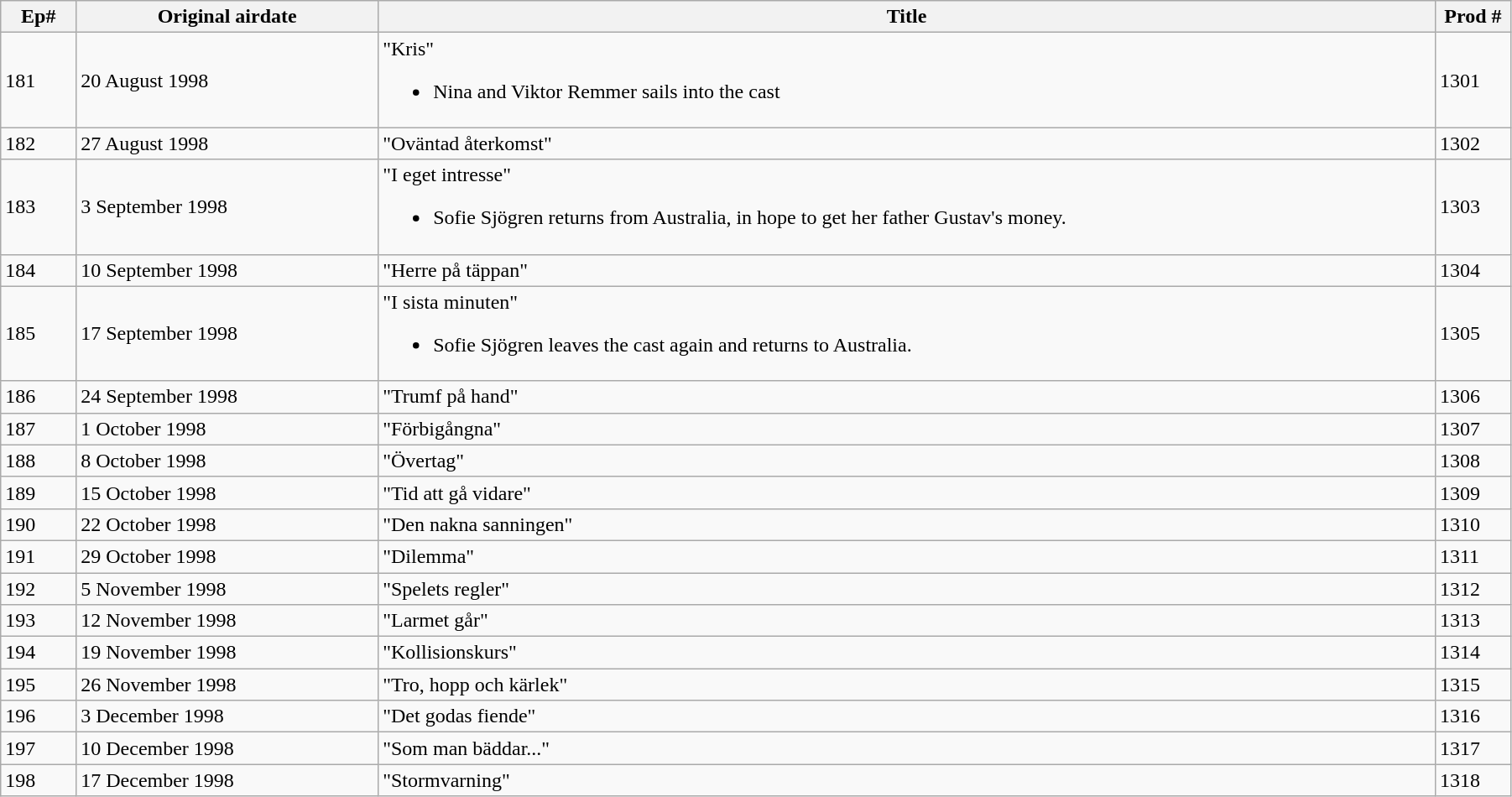<table class="wikitable" width=95%>
<tr>
<th width=5%>Ep#</th>
<th width=20%>Original airdate</th>
<th>Title</th>
<th width=5%>Prod #</th>
</tr>
<tr>
<td>181</td>
<td>20 August 1998</td>
<td>"Kris"<br><ul><li>Nina and Viktor Remmer sails into the cast</li></ul></td>
<td>1301</td>
</tr>
<tr>
<td>182</td>
<td>27 August 1998</td>
<td>"Oväntad återkomst"</td>
<td>1302</td>
</tr>
<tr>
<td>183</td>
<td>3 September 1998</td>
<td>"I eget intresse"<br><ul><li>Sofie Sjögren returns from Australia, in hope to get her father Gustav's money.</li></ul></td>
<td>1303</td>
</tr>
<tr>
<td>184</td>
<td>10 September 1998</td>
<td>"Herre på täppan"</td>
<td>1304</td>
</tr>
<tr>
<td>185</td>
<td>17 September 1998</td>
<td>"I sista minuten"<br><ul><li>Sofie Sjögren leaves the cast again and returns to Australia.</li></ul></td>
<td>1305</td>
</tr>
<tr>
<td>186</td>
<td>24 September 1998</td>
<td>"Trumf på hand"</td>
<td>1306</td>
</tr>
<tr>
<td>187</td>
<td>1 October 1998</td>
<td>"Förbigångna"</td>
<td>1307</td>
</tr>
<tr>
<td>188</td>
<td>8 October 1998</td>
<td>"Övertag"</td>
<td>1308</td>
</tr>
<tr>
<td>189</td>
<td>15 October 1998</td>
<td>"Tid att gå vidare"</td>
<td>1309</td>
</tr>
<tr>
<td>190</td>
<td>22 October 1998</td>
<td>"Den nakna sanningen"</td>
<td>1310</td>
</tr>
<tr>
<td>191</td>
<td>29 October 1998</td>
<td>"Dilemma"</td>
<td>1311</td>
</tr>
<tr>
<td>192</td>
<td>5 November 1998</td>
<td>"Spelets regler"</td>
<td>1312</td>
</tr>
<tr>
<td>193</td>
<td>12 November 1998</td>
<td>"Larmet går"</td>
<td>1313</td>
</tr>
<tr>
<td>194</td>
<td>19 November 1998</td>
<td>"Kollisionskurs"</td>
<td>1314</td>
</tr>
<tr>
<td>195</td>
<td>26 November 1998</td>
<td>"Tro, hopp och kärlek"</td>
<td>1315</td>
</tr>
<tr>
<td>196</td>
<td>3 December 1998</td>
<td>"Det godas fiende"</td>
<td>1316</td>
</tr>
<tr>
<td>197</td>
<td>10 December 1998</td>
<td>"Som man bäddar..."</td>
<td>1317</td>
</tr>
<tr>
<td>198</td>
<td>17 December 1998</td>
<td>"Stormvarning"</td>
<td>1318</td>
</tr>
</table>
